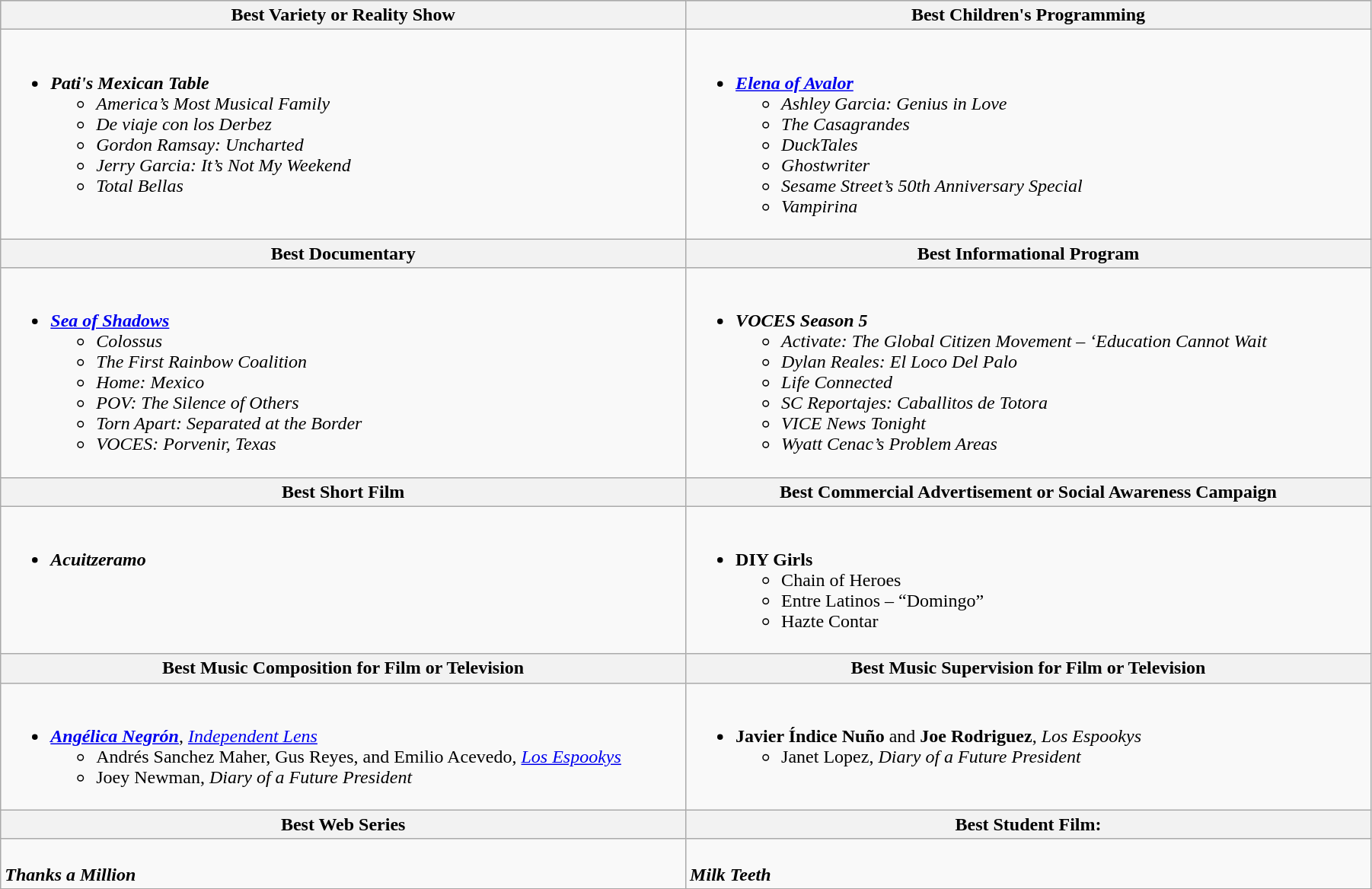<table class="wikitable" style="width:95%">
<tr bgcolor="#bebebe">
<th width="50%">Best Variety or Reality Show</th>
<th width="50%">Best Children's Programming</th>
</tr>
<tr>
<td valign="top"><br><ul><li><strong><em>Pati's Mexican Table</em></strong><ul><li><em>America’s Most Musical Family</em></li><li><em>De viaje con los Derbez</em></li><li><em>Gordon Ramsay: Uncharted</em></li><li><em>Jerry Garcia: It’s Not My Weekend</em></li><li><em>Total Bellas</em></li></ul></li></ul></td>
<td valign="top"><br><ul><li><strong><em><a href='#'>Elena of Avalor</a></em></strong><ul><li><em>Ashley Garcia: Genius in Love</em></li><li><em>The Casagrandes</em></li><li><em>DuckTales</em></li><li><em>Ghostwriter</em></li><li><em>Sesame Street’s 50th Anniversary Special</em></li><li><em>Vampirina</em></li></ul></li></ul></td>
</tr>
<tr>
<th width="50%">Best Documentary</th>
<th width="50%">Best Informational Program</th>
</tr>
<tr>
<td valign="top"><br><ul><li><strong><em><a href='#'>Sea of Shadows</a></em></strong><ul><li><em>Colossus</em></li><li><em>The First Rainbow Coalition</em></li><li><em>Home: Mexico</em></li><li><em>POV: The Silence of Others</em></li><li><em>Torn Apart: Separated at the Border</em></li><li><em>VOCES: Porvenir, Texas</em></li></ul></li></ul></td>
<td valign="top"><br><ul><li><strong><em>VOCES Season 5</em></strong><ul><li><em>Activate: The Global Citizen Movement – ‘Education Cannot Wait</em></li><li><em>Dylan Reales: El Loco Del Palo</em></li><li><em>Life Connected</em></li><li><em>SC Reportajes: Caballitos de Totora</em></li><li><em>VICE News Tonight</em></li><li><em>Wyatt Cenac’s Problem Areas</em></li></ul></li></ul></td>
</tr>
<tr>
<th width="50%">Best Short Film</th>
<th width="50%">Best Commercial Advertisement or Social Awareness Campaign</th>
</tr>
<tr>
<td valign="top"><br><ul><li><strong><em>Acuitzeramo</em></strong></li></ul></td>
<td valign="top"><br><ul><li><strong>DIY Girls</strong><ul><li>Chain of Heroes</li><li>Entre Latinos – “Domingo”</li><li>Hazte Contar</li></ul></li></ul></td>
</tr>
<tr>
<th width="50%">Best Music Composition for Film or Television</th>
<th width="50%">Best Music Supervision for Film or Television</th>
</tr>
<tr>
<td valign="top"><br><ul><li><strong><em><a href='#'>Angélica Negrón</a></em></strong>, <em><a href='#'>Independent Lens</a></em><ul><li>Andrés Sanchez Maher, Gus Reyes, and Emilio Acevedo, <em><a href='#'>Los Espookys</a></em></li><li>Joey Newman, <em>Diary of a Future President</em></li></ul></li></ul></td>
<td valign="top"><br><ul><li><strong>Javier Índice Nuño</strong> and <strong>Joe Rodriguez</strong>, <em>Los Espookys</em><ul><li>Janet Lopez, <em>Diary of a Future President</em></li></ul></li></ul></td>
</tr>
<tr>
<th width="50%">Best Web Series</th>
<th width="50%">Best Student Film:</th>
</tr>
<tr>
<td valign="top"><br><strong><em>Thanks a Million</em></strong></td>
<td valign="top"><br><strong><em>Milk Teeth</em></strong></td>
</tr>
<tr>
</tr>
</table>
